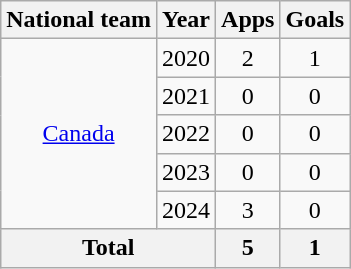<table class="wikitable" style="text-align:center">
<tr>
<th>National team</th>
<th>Year</th>
<th>Apps</th>
<th>Goals</th>
</tr>
<tr>
<td rowspan="5"><a href='#'>Canada</a></td>
<td>2020</td>
<td>2</td>
<td>1</td>
</tr>
<tr>
<td>2021</td>
<td>0</td>
<td>0</td>
</tr>
<tr>
<td>2022</td>
<td>0</td>
<td>0</td>
</tr>
<tr>
<td>2023</td>
<td>0</td>
<td>0</td>
</tr>
<tr>
<td>2024</td>
<td>3</td>
<td>0</td>
</tr>
<tr>
<th colspan="2">Total</th>
<th>5</th>
<th>1</th>
</tr>
</table>
